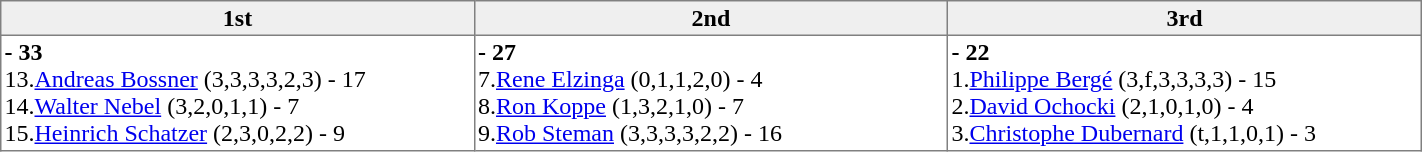<table border="1" cellpadding="2" cellspacing="0" style="width:75%; border-collapse:collapse">
<tr style="text-align:left; background:#efefef;">
<th width=15% align=center >1st</th>
<th width=15% align=center >2nd</th>
<th width=15% align=center >3rd</th>
</tr>
<tr align=left>
<td valign=top align=left ><strong> - 33</strong><br>13.<a href='#'>Andreas Bossner</a> (3,3,3,3,2,3) - 17<br>14.<a href='#'>Walter Nebel</a> (3,2,0,1,1) - 7<br>15.<a href='#'>Heinrich Schatzer</a> (2,3,0,2,2) - 9</td>
<td valign=top align=left ><strong> - 27</strong><br>7.<a href='#'>Rene Elzinga</a> (0,1,1,2,0) - 4<br>8.<a href='#'>Ron Koppe</a> (1,3,2,1,0) - 7<br>9.<a href='#'>Rob Steman</a> (3,3,3,3,2,2) - 16</td>
<td valign=top align=left ><strong> - 22</strong><br>1.<a href='#'>Philippe Bergé</a> (3,f,3,3,3,3) - 15<br>2.<a href='#'>David Ochocki</a> (2,1,0,1,0) - 4<br>3.<a href='#'>Christophe Dubernard</a> (t,1,1,0,1) - 3</td>
</tr>
</table>
